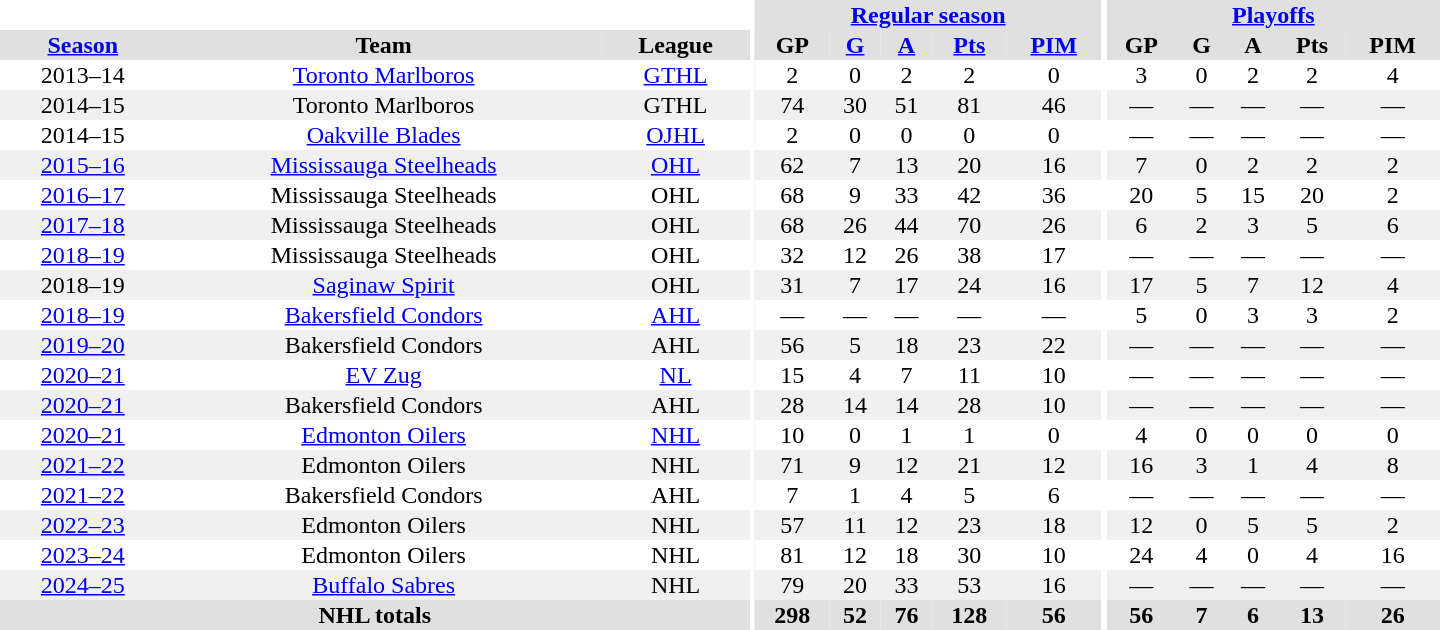<table border="0" cellpadding="1" cellspacing="0" style="text-align:center; width:60em;">
<tr bgcolor="#e0e0e0">
<th colspan="3" bgcolor="#ffffff"></th>
<th rowspan="98" bgcolor="#ffffff"></th>
<th colspan="5"><a href='#'>Regular season</a></th>
<th rowspan="98" bgcolor="#ffffff"></th>
<th colspan="5"><a href='#'>Playoffs</a></th>
</tr>
<tr bgcolor="#e0e0e0">
<th><a href='#'>Season</a></th>
<th>Team</th>
<th>League</th>
<th>GP</th>
<th><a href='#'>G</a></th>
<th><a href='#'>A</a></th>
<th><a href='#'>Pts</a></th>
<th><a href='#'>PIM</a></th>
<th>GP</th>
<th>G</th>
<th>A</th>
<th>Pts</th>
<th>PIM</th>
</tr>
<tr>
<td>2013–14</td>
<td><a href='#'>Toronto Marlboros</a></td>
<td><a href='#'>GTHL</a></td>
<td>2</td>
<td>0</td>
<td>2</td>
<td>2</td>
<td>0</td>
<td>3</td>
<td>0</td>
<td>2</td>
<td>2</td>
<td>4</td>
</tr>
<tr bgcolor="#f0f0f0">
<td>2014–15</td>
<td>Toronto Marlboros</td>
<td>GTHL</td>
<td>74</td>
<td>30</td>
<td>51</td>
<td>81</td>
<td>46</td>
<td>—</td>
<td>—</td>
<td>—</td>
<td>—</td>
<td>—</td>
</tr>
<tr>
<td>2014–15</td>
<td><a href='#'>Oakville Blades</a></td>
<td><a href='#'>OJHL</a></td>
<td>2</td>
<td>0</td>
<td>0</td>
<td>0</td>
<td>0</td>
<td>—</td>
<td>—</td>
<td>—</td>
<td>—</td>
<td>—</td>
</tr>
<tr bgcolor="#f0f0f0">
<td><a href='#'>2015–16</a></td>
<td><a href='#'>Mississauga Steelheads</a></td>
<td><a href='#'>OHL</a></td>
<td>62</td>
<td>7</td>
<td>13</td>
<td>20</td>
<td>16</td>
<td>7</td>
<td>0</td>
<td>2</td>
<td>2</td>
<td>2</td>
</tr>
<tr>
<td><a href='#'>2016–17</a></td>
<td>Mississauga Steelheads</td>
<td>OHL</td>
<td>68</td>
<td>9</td>
<td>33</td>
<td>42</td>
<td>36</td>
<td>20</td>
<td>5</td>
<td>15</td>
<td>20</td>
<td>2</td>
</tr>
<tr bgcolor="#f0f0f0">
<td><a href='#'>2017–18</a></td>
<td>Mississauga Steelheads</td>
<td>OHL</td>
<td>68</td>
<td>26</td>
<td>44</td>
<td>70</td>
<td>26</td>
<td>6</td>
<td>2</td>
<td>3</td>
<td>5</td>
<td>6</td>
</tr>
<tr>
<td><a href='#'>2018–19</a></td>
<td>Mississauga Steelheads</td>
<td>OHL</td>
<td>32</td>
<td>12</td>
<td>26</td>
<td>38</td>
<td>17</td>
<td>—</td>
<td>—</td>
<td>—</td>
<td>—</td>
<td>—</td>
</tr>
<tr bgcolor="#f0f0f0">
<td>2018–19</td>
<td><a href='#'>Saginaw Spirit</a></td>
<td>OHL</td>
<td>31</td>
<td>7</td>
<td>17</td>
<td>24</td>
<td>16</td>
<td>17</td>
<td>5</td>
<td>7</td>
<td>12</td>
<td>4</td>
</tr>
<tr>
<td><a href='#'>2018–19</a></td>
<td><a href='#'>Bakersfield Condors</a></td>
<td><a href='#'>AHL</a></td>
<td>—</td>
<td>—</td>
<td>—</td>
<td>—</td>
<td>—</td>
<td>5</td>
<td>0</td>
<td>3</td>
<td>3</td>
<td>2</td>
</tr>
<tr bgcolor="#f0f0f0">
<td><a href='#'>2019–20</a></td>
<td>Bakersfield Condors</td>
<td>AHL</td>
<td>56</td>
<td>5</td>
<td>18</td>
<td>23</td>
<td>22</td>
<td>—</td>
<td>—</td>
<td>—</td>
<td>—</td>
<td>—</td>
</tr>
<tr>
<td><a href='#'>2020–21</a></td>
<td><a href='#'>EV Zug</a></td>
<td><a href='#'>NL</a></td>
<td>15</td>
<td>4</td>
<td>7</td>
<td>11</td>
<td>10</td>
<td>—</td>
<td>—</td>
<td>—</td>
<td>—</td>
<td>—</td>
</tr>
<tr bgcolor="#f0f0f0">
<td><a href='#'>2020–21</a></td>
<td>Bakersfield Condors</td>
<td>AHL</td>
<td>28</td>
<td>14</td>
<td>14</td>
<td>28</td>
<td>10</td>
<td>—</td>
<td>—</td>
<td>—</td>
<td>—</td>
<td>—</td>
</tr>
<tr>
<td><a href='#'>2020–21</a></td>
<td><a href='#'>Edmonton Oilers</a></td>
<td><a href='#'>NHL</a></td>
<td>10</td>
<td>0</td>
<td>1</td>
<td>1</td>
<td>0</td>
<td>4</td>
<td>0</td>
<td>0</td>
<td>0</td>
<td>0</td>
</tr>
<tr bgcolor="#f0f0f0">
<td><a href='#'>2021–22</a></td>
<td>Edmonton Oilers</td>
<td>NHL</td>
<td>71</td>
<td>9</td>
<td>12</td>
<td>21</td>
<td>12</td>
<td>16</td>
<td>3</td>
<td>1</td>
<td>4</td>
<td>8</td>
</tr>
<tr>
<td><a href='#'>2021–22</a></td>
<td>Bakersfield Condors</td>
<td>AHL</td>
<td>7</td>
<td>1</td>
<td>4</td>
<td>5</td>
<td>6</td>
<td>—</td>
<td>—</td>
<td>—</td>
<td>—</td>
<td>—</td>
</tr>
<tr bgcolor="#f0f0f0">
<td><a href='#'>2022–23</a></td>
<td>Edmonton Oilers</td>
<td>NHL</td>
<td>57</td>
<td>11</td>
<td>12</td>
<td>23</td>
<td>18</td>
<td>12</td>
<td>0</td>
<td>5</td>
<td>5</td>
<td>2</td>
</tr>
<tr>
<td><a href='#'>2023–24</a></td>
<td>Edmonton Oilers</td>
<td>NHL</td>
<td>81</td>
<td>12</td>
<td>18</td>
<td>30</td>
<td>10</td>
<td>24</td>
<td>4</td>
<td>0</td>
<td>4</td>
<td>16</td>
</tr>
<tr bgcolor="#f0f0f0">
<td><a href='#'>2024–25</a></td>
<td><a href='#'>Buffalo Sabres</a></td>
<td>NHL</td>
<td>79</td>
<td>20</td>
<td>33</td>
<td>53</td>
<td>16</td>
<td>—</td>
<td>—</td>
<td>—</td>
<td>—</td>
<td>—</td>
</tr>
<tr bgcolor="#e0e0e0">
<th colspan="3">NHL totals</th>
<th>298</th>
<th>52</th>
<th>76</th>
<th>128</th>
<th>56</th>
<th>56</th>
<th>7</th>
<th>6</th>
<th>13</th>
<th>26</th>
</tr>
</table>
